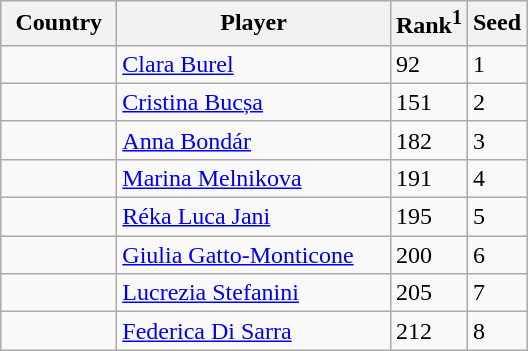<table class="sortable wikitable">
<tr>
<th width="70">Country</th>
<th width="175">Player</th>
<th>Rank<sup>1</sup></th>
<th>Seed</th>
</tr>
<tr>
<td></td>
<td><a href='#'>Clara Burel</a></td>
<td>92</td>
<td>1</td>
</tr>
<tr>
<td></td>
<td><a href='#'>Cristina Bucșa</a></td>
<td>151</td>
<td>2</td>
</tr>
<tr>
<td></td>
<td><a href='#'>Anna Bondár</a></td>
<td>182</td>
<td>3</td>
</tr>
<tr>
<td></td>
<td><a href='#'>Marina Melnikova</a></td>
<td>191</td>
<td>4</td>
</tr>
<tr>
<td></td>
<td><a href='#'>Réka Luca Jani</a></td>
<td>195</td>
<td>5</td>
</tr>
<tr>
<td></td>
<td><a href='#'>Giulia Gatto-Monticone</a></td>
<td>200</td>
<td>6</td>
</tr>
<tr>
<td></td>
<td><a href='#'>Lucrezia Stefanini</a></td>
<td>205</td>
<td>7</td>
</tr>
<tr>
<td></td>
<td><a href='#'>Federica Di Sarra</a></td>
<td>212</td>
<td>8</td>
</tr>
</table>
